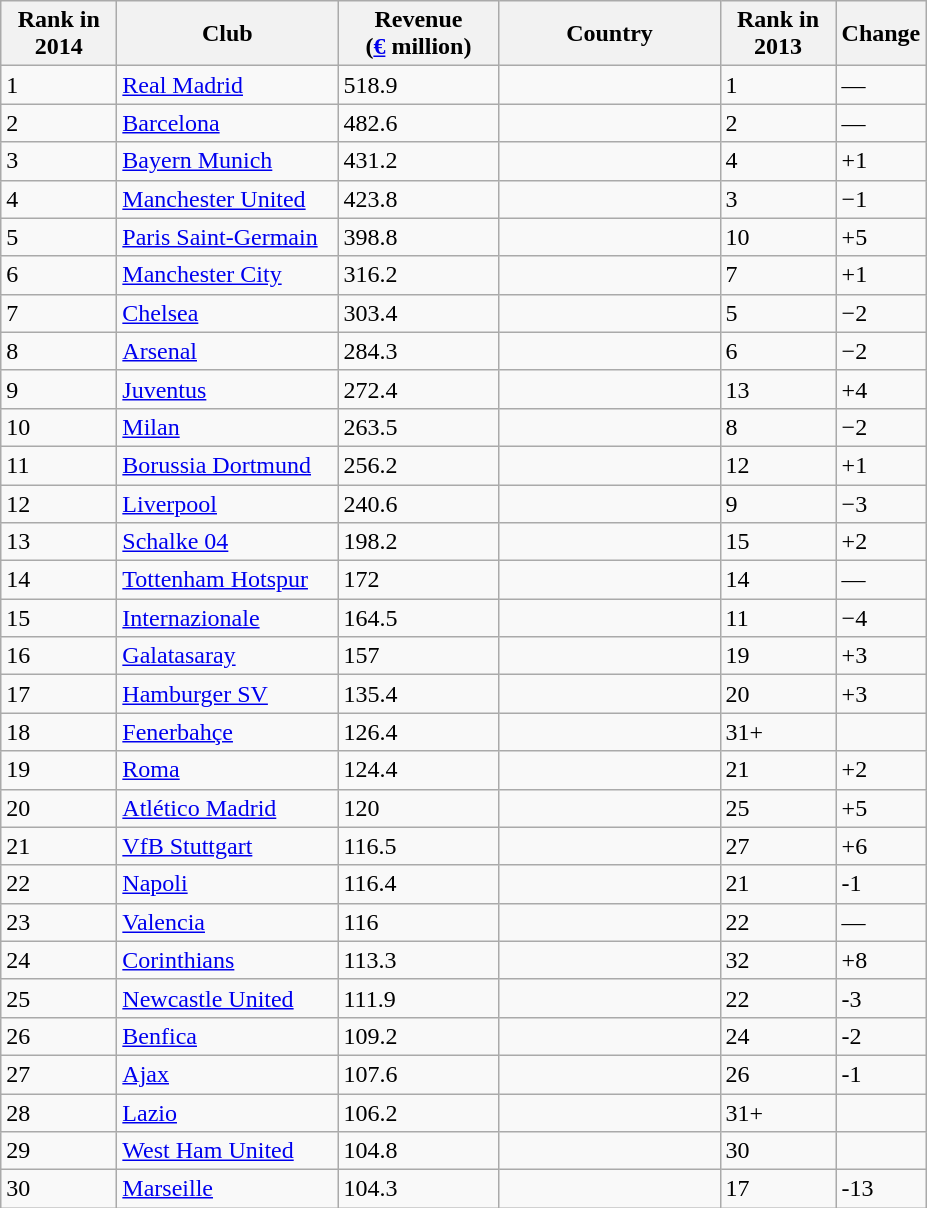<table class="wikitable sortable">
<tr>
<th scope="col" width=70>Rank in<br>2014</th>
<th scope="col" width=140>Club</th>
<th scope="col" width=100>Revenue <br>(<a href='#'>€</a> million)</th>
<th scope="col" width=140>Country</th>
<th scope="col" width=70>Rank in<br>2013</th>
<th scope="col" width=50>Change</th>
</tr>
<tr>
<td>1</td>
<td><a href='#'>Real Madrid</a></td>
<td>518.9</td>
<td></td>
<td>1</td>
<td> —</td>
</tr>
<tr>
<td>2</td>
<td><a href='#'>Barcelona</a></td>
<td>482.6</td>
<td></td>
<td>2</td>
<td> —</td>
</tr>
<tr>
<td>3</td>
<td><a href='#'>Bayern Munich</a></td>
<td>431.2</td>
<td></td>
<td>4</td>
<td> +1</td>
</tr>
<tr>
<td>4</td>
<td><a href='#'>Manchester United</a></td>
<td>423.8</td>
<td></td>
<td>3</td>
<td> −1</td>
</tr>
<tr>
<td>5</td>
<td><a href='#'>Paris Saint-Germain</a></td>
<td>398.8</td>
<td></td>
<td>10</td>
<td> +5</td>
</tr>
<tr>
<td>6</td>
<td><a href='#'>Manchester City</a></td>
<td>316.2</td>
<td></td>
<td>7</td>
<td> +1</td>
</tr>
<tr>
<td>7</td>
<td><a href='#'>Chelsea</a></td>
<td>303.4</td>
<td></td>
<td>5</td>
<td> −2</td>
</tr>
<tr>
<td>8</td>
<td><a href='#'>Arsenal</a></td>
<td>284.3</td>
<td></td>
<td>6</td>
<td> −2</td>
</tr>
<tr>
<td>9</td>
<td><a href='#'>Juventus</a></td>
<td>272.4</td>
<td></td>
<td>13</td>
<td> +4</td>
</tr>
<tr>
<td>10</td>
<td><a href='#'>Milan</a></td>
<td>263.5</td>
<td></td>
<td>8</td>
<td> −2</td>
</tr>
<tr>
<td>11</td>
<td><a href='#'>Borussia Dortmund</a></td>
<td>256.2</td>
<td></td>
<td>12</td>
<td> +1</td>
</tr>
<tr>
<td>12</td>
<td><a href='#'>Liverpool</a></td>
<td>240.6</td>
<td></td>
<td>9</td>
<td> −3</td>
</tr>
<tr>
<td>13</td>
<td><a href='#'>Schalke 04</a></td>
<td>198.2</td>
<td></td>
<td>15</td>
<td> +2</td>
</tr>
<tr>
<td>14</td>
<td><a href='#'>Tottenham Hotspur</a></td>
<td>172</td>
<td></td>
<td>14</td>
<td> —</td>
</tr>
<tr>
<td>15</td>
<td><a href='#'>Internazionale</a></td>
<td>164.5</td>
<td></td>
<td>11</td>
<td> −4</td>
</tr>
<tr>
<td>16</td>
<td><a href='#'>Galatasaray</a></td>
<td>157</td>
<td></td>
<td>19</td>
<td> +3</td>
</tr>
<tr>
<td>17</td>
<td><a href='#'>Hamburger SV</a></td>
<td>135.4</td>
<td></td>
<td>20</td>
<td> +3</td>
</tr>
<tr>
<td>18</td>
<td><a href='#'>Fenerbahçe</a></td>
<td>126.4</td>
<td></td>
<td>31+</td>
<td></td>
</tr>
<tr>
<td>19</td>
<td><a href='#'>Roma</a></td>
<td>124.4</td>
<td></td>
<td>21</td>
<td> +2</td>
</tr>
<tr>
<td>20</td>
<td><a href='#'>Atlético Madrid</a></td>
<td>120</td>
<td></td>
<td>25</td>
<td> +5</td>
</tr>
<tr>
<td>21</td>
<td><a href='#'>VfB Stuttgart</a></td>
<td>116.5</td>
<td></td>
<td>27</td>
<td> +6</td>
</tr>
<tr>
<td>22</td>
<td><a href='#'>Napoli</a></td>
<td>116.4</td>
<td></td>
<td>21</td>
<td> -1</td>
</tr>
<tr>
<td>23</td>
<td><a href='#'>Valencia</a></td>
<td>116</td>
<td></td>
<td>22</td>
<td> —</td>
</tr>
<tr>
<td>24</td>
<td><a href='#'>Corinthians</a></td>
<td>113.3</td>
<td></td>
<td>32</td>
<td> +8</td>
</tr>
<tr>
<td>25</td>
<td><a href='#'>Newcastle United</a></td>
<td>111.9</td>
<td></td>
<td>22</td>
<td> -3</td>
</tr>
<tr>
<td>26</td>
<td><a href='#'>Benfica</a></td>
<td>109.2</td>
<td></td>
<td>24</td>
<td> -2</td>
</tr>
<tr>
<td>27</td>
<td><a href='#'>Ajax</a></td>
<td>107.6</td>
<td></td>
<td>26</td>
<td> -1</td>
</tr>
<tr>
<td>28</td>
<td><a href='#'>Lazio</a></td>
<td>106.2</td>
<td></td>
<td>31+</td>
<td></td>
</tr>
<tr>
<td>29</td>
<td><a href='#'>West Ham United</a></td>
<td>104.8</td>
<td></td>
<td>30</td>
<td></td>
</tr>
<tr>
<td>30</td>
<td><a href='#'>Marseille</a></td>
<td>104.3</td>
<td></td>
<td>17</td>
<td> -13</td>
</tr>
</table>
